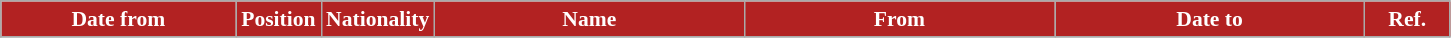<table class="wikitable" style="text-align:center; font-size:90%; ">
<tr>
<th style="background:#B22222; color:white; width:150px;">Date from</th>
<th style="background:#B22222; color:white; width:50px;">Position</th>
<th style="background:#B22222; color:white; width:50px;">Nationality</th>
<th style="background:#B22222; color:white; width:200px;">Name</th>
<th style="background:#B22222; color:white; width:200px;">From</th>
<th style="background:#B22222; color:white; width:200px;">Date to</th>
<th style="background:#B22222; color:white; width:50px;">Ref.</th>
</tr>
<tr>
</tr>
</table>
